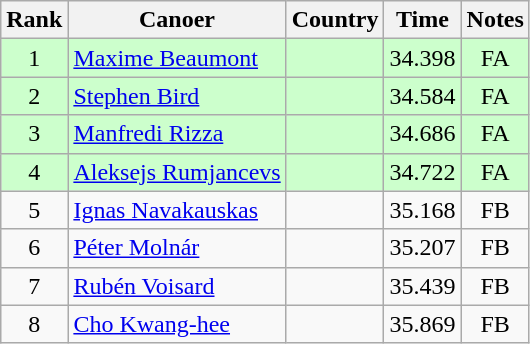<table class="wikitable" style="text-align:center;">
<tr>
<th>Rank</th>
<th>Canoer</th>
<th>Country</th>
<th>Time</th>
<th>Notes</th>
</tr>
<tr bgcolor=ccffcc>
<td>1</td>
<td align="left"><a href='#'>Maxime Beaumont</a></td>
<td align="left"></td>
<td>34.398</td>
<td>FA</td>
</tr>
<tr bgcolor=ccffcc>
<td>2</td>
<td align="left"><a href='#'>Stephen Bird</a></td>
<td align="left"></td>
<td>34.584</td>
<td>FA</td>
</tr>
<tr bgcolor=ccffcc>
<td>3</td>
<td align="left"><a href='#'>Manfredi Rizza</a></td>
<td align="left"></td>
<td>34.686</td>
<td>FA</td>
</tr>
<tr bgcolor=ccffcc>
<td>4</td>
<td align="left"><a href='#'>Aleksejs Rumjancevs</a></td>
<td align="left"></td>
<td>34.722</td>
<td>FA</td>
</tr>
<tr>
<td>5</td>
<td align="left"><a href='#'>Ignas Navakauskas</a></td>
<td align="left"></td>
<td>35.168</td>
<td>FB</td>
</tr>
<tr>
<td>6</td>
<td align="left"><a href='#'>Péter Molnár</a></td>
<td align="left"></td>
<td>35.207</td>
<td>FB</td>
</tr>
<tr>
<td>7</td>
<td align="left"><a href='#'>Rubén Voisard</a></td>
<td align="left"></td>
<td>35.439</td>
<td>FB</td>
</tr>
<tr>
<td>8</td>
<td align="left"><a href='#'>Cho Kwang-hee</a></td>
<td align="left"></td>
<td>35.869</td>
<td>FB</td>
</tr>
</table>
